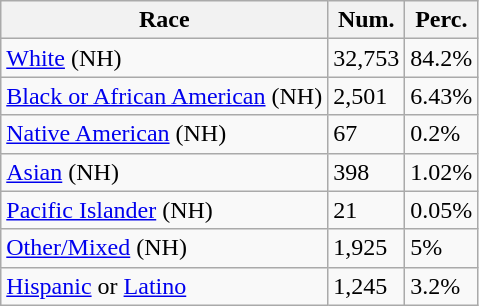<table class="wikitable">
<tr>
<th>Race</th>
<th>Num.</th>
<th>Perc.</th>
</tr>
<tr>
<td><a href='#'>White</a> (NH)</td>
<td>32,753</td>
<td>84.2%</td>
</tr>
<tr>
<td><a href='#'>Black or African American</a> (NH)</td>
<td>2,501</td>
<td>6.43%</td>
</tr>
<tr>
<td><a href='#'>Native American</a> (NH)</td>
<td>67</td>
<td>0.2%</td>
</tr>
<tr>
<td><a href='#'>Asian</a> (NH)</td>
<td>398</td>
<td>1.02%</td>
</tr>
<tr>
<td><a href='#'>Pacific Islander</a> (NH)</td>
<td>21</td>
<td>0.05%</td>
</tr>
<tr>
<td><a href='#'>Other/Mixed</a> (NH)</td>
<td>1,925</td>
<td>5%</td>
</tr>
<tr>
<td><a href='#'>Hispanic</a> or <a href='#'>Latino</a></td>
<td>1,245</td>
<td>3.2%</td>
</tr>
</table>
